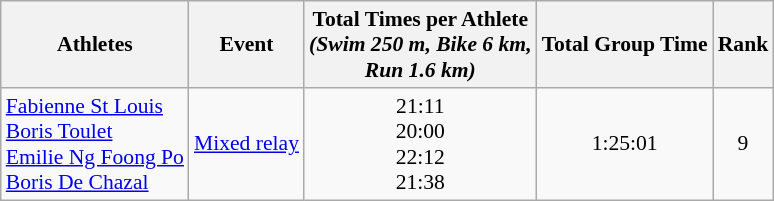<table class="wikitable" border="1" style="font-size:90%">
<tr>
<th>Athletes</th>
<th>Event</th>
<th>Total Times per Athlete <br> <em>(Swim 250 m, Bike 6 km, <br> Run 1.6 km)</em></th>
<th>Total Group Time</th>
<th>Rank</th>
</tr>
<tr>
<td><a href='#'>Fabienne St Louis</a><br><a href='#'>Boris Toulet</a><br><a href='#'>Emilie Ng Foong Po</a><br><a href='#'>Boris De Chazal</a></td>
<td align="center"><a href='#'>Mixed relay</a></td>
<td align="center">21:11<br>20:00<br>22:12<br>21:38</td>
<td align="center">1:25:01</td>
<td align="center">9</td>
</tr>
</table>
